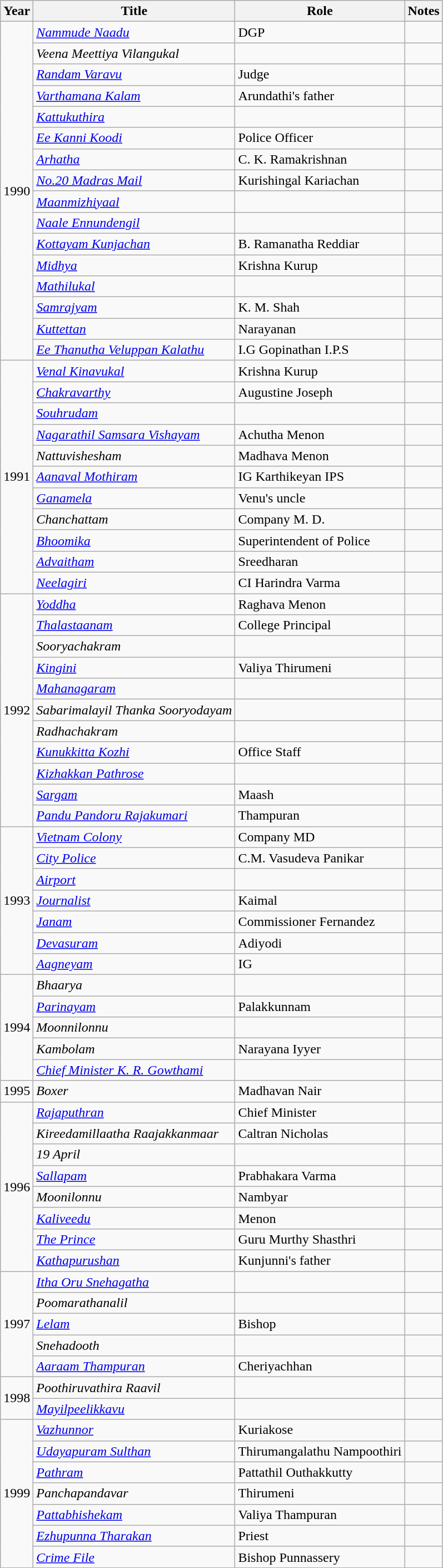<table class="wikitable sortable">
<tr>
<th>Year</th>
<th>Title</th>
<th>Role</th>
<th class="unsortable">Notes</th>
</tr>
<tr>
<td rowspan=16>1990</td>
<td><em><a href='#'>Nammude Naadu</a></em></td>
<td>DGP</td>
<td></td>
</tr>
<tr>
<td><em>Veena Meettiya Vilangukal</em></td>
<td></td>
<td></td>
</tr>
<tr>
<td><em><a href='#'>Randam Varavu</a></em></td>
<td>Judge</td>
<td></td>
</tr>
<tr>
<td><em><a href='#'>Varthamana Kalam</a></em></td>
<td>Arundathi's father</td>
<td></td>
</tr>
<tr>
<td><em><a href='#'>Kattukuthira</a></em></td>
<td></td>
<td></td>
</tr>
<tr>
<td><em><a href='#'>Ee Kanni Koodi</a></em></td>
<td>Police Officer</td>
<td></td>
</tr>
<tr>
<td><em><a href='#'>Arhatha</a></em></td>
<td>C. K. Ramakrishnan</td>
<td></td>
</tr>
<tr>
<td><em><a href='#'>No.20 Madras Mail</a></em></td>
<td>Kurishingal Kariachan</td>
<td></td>
</tr>
<tr>
<td><em><a href='#'>Maanmizhiyaal</a></em></td>
<td></td>
<td></td>
</tr>
<tr>
<td><em><a href='#'>Naale Ennundengil</a></em></td>
<td></td>
<td></td>
</tr>
<tr>
<td><em><a href='#'>Kottayam Kunjachan</a></em></td>
<td>B. Ramanatha Reddiar</td>
<td></td>
</tr>
<tr>
<td><em><a href='#'>Midhya</a></em></td>
<td>Krishna Kurup</td>
<td></td>
</tr>
<tr>
<td><em><a href='#'>Mathilukal</a></em></td>
<td></td>
<td></td>
</tr>
<tr>
<td><em><a href='#'>Samrajyam</a></em></td>
<td>K. M. Shah</td>
<td></td>
</tr>
<tr>
<td><em><a href='#'>Kuttettan</a></em></td>
<td>Narayanan</td>
<td></td>
</tr>
<tr>
<td><em><a href='#'>Ee Thanutha Veluppan Kalathu</a></em></td>
<td>I.G Gopinathan I.P.S</td>
<td></td>
</tr>
<tr>
<td rowspan=11>1991</td>
<td><em><a href='#'>Venal Kinavukal</a></em></td>
<td>Krishna Kurup</td>
<td></td>
</tr>
<tr>
<td><em><a href='#'>Chakravarthy</a></em></td>
<td>Augustine Joseph</td>
<td></td>
</tr>
<tr>
<td><em><a href='#'>Souhrudam</a></em></td>
<td></td>
<td></td>
</tr>
<tr>
<td><em><a href='#'>Nagarathil Samsara Vishayam</a></em></td>
<td>Achutha Menon</td>
<td></td>
</tr>
<tr>
<td><em> Nattuvishesham</em></td>
<td>Madhava Menon</td>
<td></td>
</tr>
<tr>
<td><em><a href='#'>Aanaval Mothiram</a></em></td>
<td>IG Karthikeyan IPS</td>
<td></td>
</tr>
<tr>
<td><em><a href='#'>Ganamela</a></em></td>
<td>Venu's uncle</td>
<td></td>
</tr>
<tr>
<td><em>Chanchattam</em></td>
<td>Company M. D.</td>
<td></td>
</tr>
<tr>
<td><em><a href='#'>Bhoomika</a></em></td>
<td>Superintendent of Police</td>
<td></td>
</tr>
<tr>
<td><em><a href='#'>Advaitham</a></em></td>
<td>Sreedharan</td>
<td></td>
</tr>
<tr>
<td><em><a href='#'>Neelagiri</a></em></td>
<td>CI Harindra Varma</td>
<td></td>
</tr>
<tr>
<td rowspan=11>1992</td>
<td><em><a href='#'>Yoddha</a></em></td>
<td>Raghava Menon</td>
<td></td>
</tr>
<tr>
<td><em><a href='#'>Thalastaanam</a></em></td>
<td>College Principal</td>
<td></td>
</tr>
<tr>
<td><em>Sooryachakram</em></td>
<td></td>
<td></td>
</tr>
<tr>
<td><em><a href='#'>Kingini</a></em></td>
<td>Valiya Thirumeni</td>
<td></td>
</tr>
<tr>
<td><em><a href='#'>Mahanagaram</a></em></td>
<td></td>
<td></td>
</tr>
<tr>
<td><em>Sabarimalayil Thanka Sooryodayam</em></td>
<td></td>
<td></td>
</tr>
<tr>
<td><em>Radhachakram</em></td>
<td></td>
<td></td>
</tr>
<tr>
<td><em><a href='#'>Kunukkitta Kozhi</a></em></td>
<td>Office Staff</td>
<td></td>
</tr>
<tr>
<td><em><a href='#'>Kizhakkan Pathrose</a></em></td>
<td></td>
<td></td>
</tr>
<tr>
<td><em><a href='#'>Sargam</a></em></td>
<td>Maash</td>
<td></td>
</tr>
<tr>
<td><em><a href='#'>Pandu Pandoru Rajakumari</a></em></td>
<td>Thampuran</td>
<td></td>
</tr>
<tr>
<td rowspan=7>1993</td>
<td><em><a href='#'>Vietnam Colony</a></em></td>
<td>Company MD</td>
<td></td>
</tr>
<tr>
<td><em><a href='#'>City Police</a></em></td>
<td>C.M. Vasudeva Panikar</td>
<td></td>
</tr>
<tr>
<td><em><a href='#'>Airport</a></em></td>
<td></td>
<td></td>
</tr>
<tr>
<td><em><a href='#'>Journalist</a></em></td>
<td>Kaimal</td>
<td></td>
</tr>
<tr>
<td><em><a href='#'>Janam</a></em></td>
<td>Commissioner Fernandez</td>
<td></td>
</tr>
<tr>
<td><em><a href='#'>Devasuram</a></em></td>
<td>Adiyodi</td>
<td></td>
</tr>
<tr>
<td><em><a href='#'>Aagneyam</a></em></td>
<td>IG</td>
<td></td>
</tr>
<tr>
<td rowspan=5>1994</td>
<td><em>Bhaarya</em></td>
<td></td>
<td></td>
</tr>
<tr>
<td><em><a href='#'>Parinayam</a></em></td>
<td>Palakkunnam</td>
<td></td>
</tr>
<tr>
<td><em>Moonnilonnu</em></td>
<td></td>
<td></td>
</tr>
<tr>
<td><em>Kambolam</em></td>
<td>Narayana Iyyer</td>
<td></td>
</tr>
<tr>
<td><em><a href='#'>Chief Minister K. R. Gowthami</a></em></td>
<td></td>
<td></td>
</tr>
<tr>
<td>1995</td>
<td><em>Boxer</em></td>
<td>Madhavan Nair</td>
<td></td>
</tr>
<tr>
<td rowspan=8>1996</td>
<td><em><a href='#'>Rajaputhran</a></em></td>
<td>Chief Minister</td>
<td></td>
</tr>
<tr>
<td><em>Kireedamillaatha Raajakkanmaar</em></td>
<td>Caltran Nicholas</td>
<td></td>
</tr>
<tr>
<td><em>19 April</em></td>
<td></td>
<td></td>
</tr>
<tr>
<td><em><a href='#'>Sallapam</a></em></td>
<td>Prabhakara Varma</td>
<td></td>
</tr>
<tr>
<td><em>Moonilonnu</em></td>
<td>Nambyar</td>
<td></td>
</tr>
<tr>
<td><em><a href='#'>Kaliveedu</a></em></td>
<td>Menon</td>
<td></td>
</tr>
<tr>
<td><em><a href='#'>The Prince</a></em></td>
<td>Guru Murthy Shasthri</td>
<td></td>
</tr>
<tr>
<td><em><a href='#'>Kathapurushan</a></em></td>
<td>Kunjunni's father</td>
<td></td>
</tr>
<tr>
<td rowspan=5>1997</td>
<td><em><a href='#'>Itha Oru Snehagatha</a></em></td>
<td></td>
<td></td>
</tr>
<tr>
<td><em>Poomarathanalil</em></td>
<td></td>
<td></td>
</tr>
<tr>
<td><em><a href='#'>Lelam</a></em></td>
<td>Bishop</td>
<td></td>
</tr>
<tr>
<td><em>Snehadooth</em></td>
<td></td>
<td></td>
</tr>
<tr>
<td><em><a href='#'>Aaraam Thampuran</a></em></td>
<td>Cheriyachhan</td>
<td></td>
</tr>
<tr>
<td rowspan=2>1998</td>
<td><em>Poothiruvathira Raavil</em></td>
<td></td>
<td></td>
</tr>
<tr>
<td><em><a href='#'>Mayilpeelikkavu</a></em></td>
<td></td>
<td></td>
</tr>
<tr>
<td rowspan=7>1999</td>
<td><em><a href='#'>Vazhunnor</a></em></td>
<td>Kuriakose</td>
<td></td>
</tr>
<tr>
<td><em><a href='#'>Udayapuram Sulthan</a></em></td>
<td>Thirumangalathu Nampoothiri</td>
<td></td>
</tr>
<tr>
<td><em><a href='#'>Pathram</a></em></td>
<td>Pattathil Outhakkutty</td>
<td></td>
</tr>
<tr>
<td><em>Panchapandavar</em></td>
<td>Thirumeni</td>
<td></td>
</tr>
<tr>
<td><em><a href='#'>Pattabhishekam</a></em></td>
<td>Valiya Thampuran</td>
<td></td>
</tr>
<tr>
<td><em><a href='#'>Ezhupunna Tharakan</a></em></td>
<td>Priest</td>
<td></td>
</tr>
<tr>
<td><em><a href='#'>Crime File</a></em></td>
<td>Bishop Punnassery</td>
<td></td>
</tr>
<tr>
</tr>
</table>
